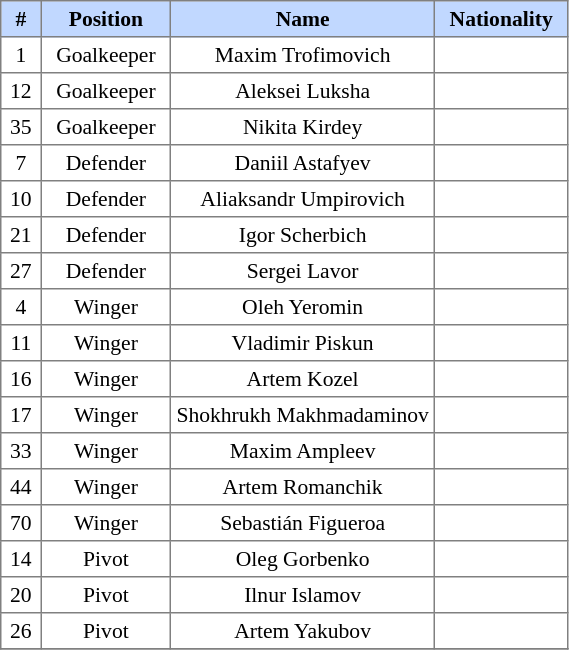<table border=1 style="border-collapse:collapse; font-size:90%;" cellpadding=3 cellspacing=0 width=30%>
<tr bgcolor=#C1D8FF>
<th width=2%>#</th>
<th width=5%>Position</th>
<th width=25%>Name</th>
<th width=5%>Nationality</th>
</tr>
<tr align=center>
<td>1</td>
<td>Goalkeeper</td>
<td>Maxim Trofimovich</td>
<td></td>
</tr>
<tr align=center>
<td>12</td>
<td>Goalkeeper</td>
<td>Aleksei Luksha</td>
<td></td>
</tr>
<tr align=center>
<td>35</td>
<td>Goalkeeper</td>
<td>Nikita Kirdey</td>
<td></td>
</tr>
<tr align=center>
<td>7</td>
<td>Defender</td>
<td>Daniil Astafyev</td>
<td></td>
</tr>
<tr align=center>
<td>10</td>
<td>Defender</td>
<td>Aliaksandr Umpirovich</td>
<td></td>
</tr>
<tr align=center>
<td>21</td>
<td>Defender</td>
<td>Igor Scherbich</td>
<td></td>
</tr>
<tr align=center>
<td>27</td>
<td>Defender</td>
<td>Sergei Lavor</td>
<td></td>
</tr>
<tr align=center>
<td>4</td>
<td>Winger</td>
<td>Oleh Yeromin</td>
<td></td>
</tr>
<tr align=center>
<td>11</td>
<td>Winger</td>
<td>Vladimir Piskun</td>
<td></td>
</tr>
<tr align=center>
<td>16</td>
<td>Winger</td>
<td>Artem Kozel</td>
<td></td>
</tr>
<tr align=center>
<td>17</td>
<td>Winger</td>
<td>Shokhrukh Makhmadaminov</td>
<td></td>
</tr>
<tr align=center>
<td>33</td>
<td>Winger</td>
<td>Maxim Ampleev</td>
<td></td>
</tr>
<tr align=center>
<td>44</td>
<td>Winger</td>
<td>Artem Romanchik</td>
<td></td>
</tr>
<tr align=center>
<td>70</td>
<td>Winger</td>
<td>Sebastián Figueroa</td>
<td></td>
</tr>
<tr align=center>
<td>14</td>
<td>Pivot</td>
<td>Oleg Gorbenko</td>
<td></td>
</tr>
<tr align=center>
<td>20</td>
<td>Pivot</td>
<td>Ilnur Islamov</td>
<td></td>
</tr>
<tr align=center>
<td>26</td>
<td>Pivot</td>
<td>Artem Yakubov</td>
<td></td>
</tr>
<tr align=center>
</tr>
</table>
